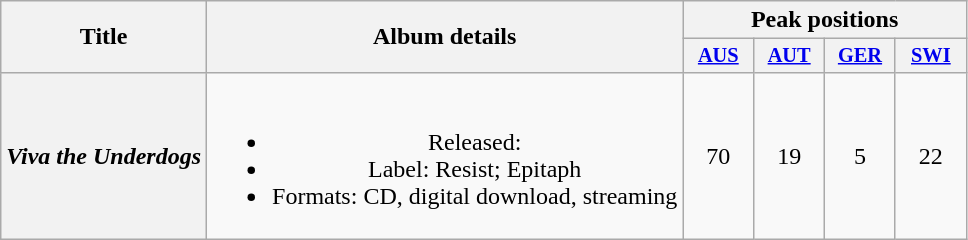<table class="wikitable plainrowheaders" style="text-align:center;">
<tr>
<th scope="col" rowspan="2">Title</th>
<th scope="col" rowspan="2">Album details</th>
<th scope="col" colspan="4">Peak positions</th>
</tr>
<tr>
<th scope="col" style="width:3em;font-size:85%;"><a href='#'>AUS</a><br></th>
<th scope="col" style="width:3em;font-size:85%;"><a href='#'>AUT</a><br></th>
<th scope="col" style="width:3em;font-size:85%;"><a href='#'>GER</a><br></th>
<th scope="col" style="width:3em;font-size:85%;"><a href='#'>SWI</a><br></th>
</tr>
<tr>
<th scope="row"><em>Viva the Underdogs</em></th>
<td><br><ul><li>Released: </li><li>Label: Resist; Epitaph</li><li>Formats: CD, digital download, streaming</li></ul></td>
<td>70</td>
<td>19</td>
<td>5</td>
<td>22</td>
</tr>
</table>
